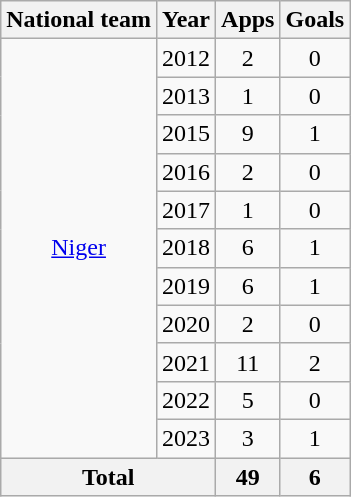<table class="wikitable" style="text-align: center;">
<tr>
<th>National team</th>
<th>Year</th>
<th>Apps</th>
<th>Goals</th>
</tr>
<tr>
<td rowspan="11"><a href='#'>Niger</a></td>
<td>2012</td>
<td>2</td>
<td>0</td>
</tr>
<tr>
<td>2013</td>
<td>1</td>
<td>0</td>
</tr>
<tr>
<td>2015</td>
<td>9</td>
<td>1</td>
</tr>
<tr>
<td>2016</td>
<td>2</td>
<td>0</td>
</tr>
<tr>
<td>2017</td>
<td>1</td>
<td>0</td>
</tr>
<tr>
<td>2018</td>
<td>6</td>
<td>1</td>
</tr>
<tr>
<td>2019</td>
<td>6</td>
<td>1</td>
</tr>
<tr>
<td>2020</td>
<td>2</td>
<td>0</td>
</tr>
<tr>
<td>2021</td>
<td>11</td>
<td>2</td>
</tr>
<tr>
<td>2022</td>
<td>5</td>
<td>0</td>
</tr>
<tr>
<td>2023</td>
<td>3</td>
<td>1</td>
</tr>
<tr>
<th colspan="2">Total</th>
<th>49</th>
<th>6</th>
</tr>
</table>
